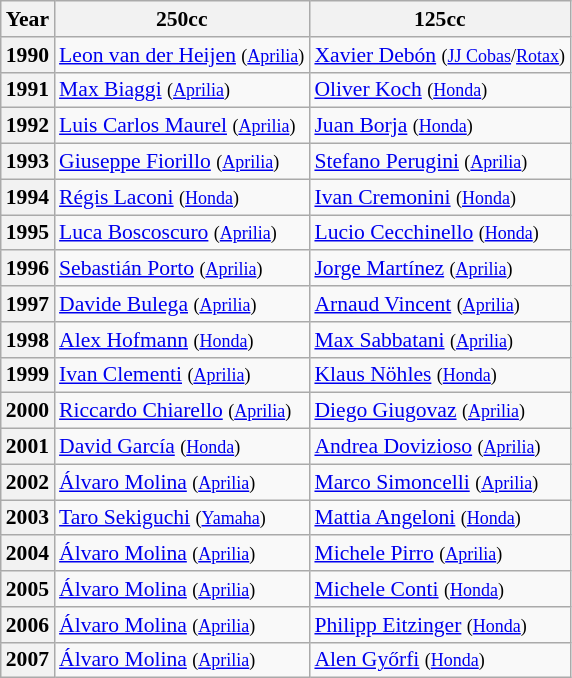<table class="wikitable" style="font-size: 90%;">
<tr>
<th>Year</th>
<th>250cc</th>
<th>125cc</th>
</tr>
<tr>
<th>1990</th>
<td> <a href='#'>Leon van der Heijen</a> <small>(<a href='#'>Aprilia</a>)</small></td>
<td> <a href='#'>Xavier Debón</a> <small>(<a href='#'>JJ Cobas</a>/<a href='#'>Rotax</a>)</small></td>
</tr>
<tr>
<th>1991</th>
<td> <a href='#'>Max Biaggi</a> <small>(<a href='#'>Aprilia</a>)</small></td>
<td> <a href='#'>Oliver Koch</a> <small>(<a href='#'>Honda</a>)</small></td>
</tr>
<tr>
<th>1992</th>
<td> <a href='#'>Luis Carlos Maurel</a> <small>(<a href='#'>Aprilia</a>)</small></td>
<td> <a href='#'>Juan Borja</a> <small>(<a href='#'>Honda</a>)</small></td>
</tr>
<tr>
<th>1993</th>
<td> <a href='#'>Giuseppe Fiorillo</a> <small>(<a href='#'>Aprilia</a>)</small></td>
<td> <a href='#'>Stefano Perugini</a> <small>(<a href='#'>Aprilia</a>)</small></td>
</tr>
<tr>
<th>1994</th>
<td> <a href='#'>Régis Laconi</a> <small>(<a href='#'>Honda</a>)</small></td>
<td> <a href='#'>Ivan Cremonini</a> <small>(<a href='#'>Honda</a>)</small></td>
</tr>
<tr>
<th>1995</th>
<td> <a href='#'>Luca Boscoscuro</a> <small>(<a href='#'>Aprilia</a>)</small></td>
<td> <a href='#'>Lucio Cecchinello</a> <small>(<a href='#'>Honda</a>)</small></td>
</tr>
<tr>
<th>1996</th>
<td> <a href='#'>Sebastián Porto</a> <small>(<a href='#'>Aprilia</a>)</small></td>
<td> <a href='#'>Jorge Martínez</a> <small>(<a href='#'>Aprilia</a>)</small></td>
</tr>
<tr>
<th>1997</th>
<td> <a href='#'>Davide Bulega</a> <small>(<a href='#'>Aprilia</a>)</small></td>
<td> <a href='#'>Arnaud Vincent</a> <small>(<a href='#'>Aprilia</a>)</small></td>
</tr>
<tr>
<th>1998</th>
<td> <a href='#'>Alex Hofmann</a> <small>(<a href='#'>Honda</a>)</small></td>
<td> <a href='#'>Max Sabbatani</a> <small>(<a href='#'>Aprilia</a>)</small></td>
</tr>
<tr>
<th>1999</th>
<td> <a href='#'>Ivan Clementi</a> <small>(<a href='#'>Aprilia</a>)</small></td>
<td> <a href='#'>Klaus Nöhles</a> <small>(<a href='#'>Honda</a>)</small></td>
</tr>
<tr>
<th>2000</th>
<td> <a href='#'>Riccardo Chiarello</a> <small>(<a href='#'>Aprilia</a>)</small></td>
<td> <a href='#'>Diego Giugovaz</a> <small>(<a href='#'>Aprilia</a>)</small></td>
</tr>
<tr>
<th>2001</th>
<td> <a href='#'>David García</a> <small>(<a href='#'>Honda</a>)</small></td>
<td> <a href='#'>Andrea Dovizioso</a> <small>(<a href='#'>Aprilia</a>)</small></td>
</tr>
<tr>
<th>2002</th>
<td> <a href='#'>Álvaro Molina</a> <small>(<a href='#'>Aprilia</a>)</small></td>
<td> <a href='#'>Marco Simoncelli</a> <small>(<a href='#'>Aprilia</a>)</small></td>
</tr>
<tr>
<th>2003</th>
<td> <a href='#'>Taro Sekiguchi</a> <small>(<a href='#'>Yamaha</a>)</small></td>
<td> <a href='#'>Mattia Angeloni</a> <small>(<a href='#'>Honda</a>)</small></td>
</tr>
<tr>
<th>2004</th>
<td> <a href='#'>Álvaro Molina</a> <small>(<a href='#'>Aprilia</a>)</small></td>
<td> <a href='#'>Michele Pirro</a> <small>(<a href='#'>Aprilia</a>)</small></td>
</tr>
<tr>
<th>2005</th>
<td> <a href='#'>Álvaro Molina</a> <small>(<a href='#'>Aprilia</a>)</small></td>
<td> <a href='#'>Michele Conti</a> <small>(<a href='#'>Honda</a>)</small></td>
</tr>
<tr>
<th>2006</th>
<td> <a href='#'>Álvaro Molina</a> <small>(<a href='#'>Aprilia</a>)</small></td>
<td> <a href='#'>Philipp Eitzinger</a> <small>(<a href='#'>Honda</a>)</small></td>
</tr>
<tr>
<th>2007</th>
<td> <a href='#'>Álvaro Molina</a> <small>(<a href='#'>Aprilia</a>)</small></td>
<td> <a href='#'>Alen Győrfi</a> <small>(<a href='#'>Honda</a>)</small></td>
</tr>
</table>
